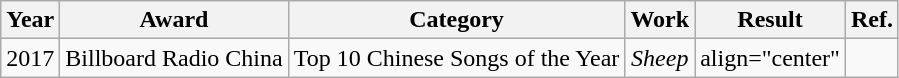<table class="wikitable">
<tr>
<th>Year</th>
<th>Award</th>
<th>Category</th>
<th>Work</th>
<th>Result</th>
<th>Ref.</th>
</tr>
<tr>
<td align="center">2017</td>
<td align="center">Billboard Radio China</td>
<td align="center">Top 10 Chinese Songs of the Year</td>
<td align="center"><em>Sheep</em></td>
<td>align="center" </td>
<td align="center"></td>
</tr>
</table>
